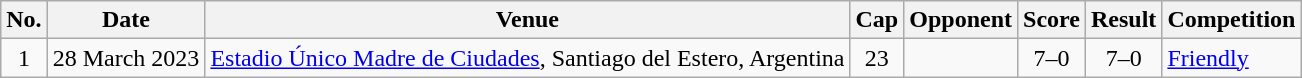<table class="wikitable">
<tr>
<th>No.</th>
<th>Date</th>
<th>Venue</th>
<th>Cap</th>
<th>Opponent</th>
<th>Score</th>
<th>Result</th>
<th>Competition</th>
</tr>
<tr>
<td align="center">1</td>
<td>28 March 2023</td>
<td><a href='#'>Estadio Único Madre de Ciudades</a>, Santiago del Estero, Argentina</td>
<td align=center>23</td>
<td></td>
<td align=center>7–0</td>
<td align="center">7–0</td>
<td><a href='#'>Friendly</a></td>
</tr>
</table>
